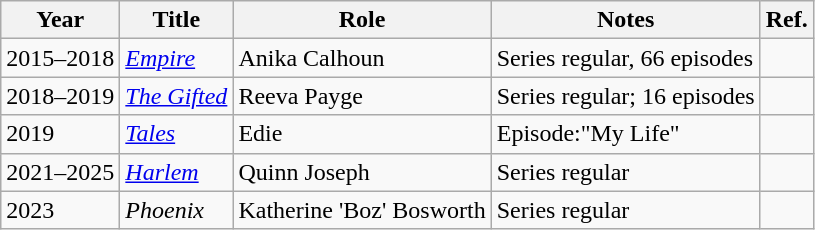<table class="wikitable sortable">
<tr>
<th>Year</th>
<th>Title</th>
<th>Role</th>
<th>Notes</th>
<th>Ref.</th>
</tr>
<tr>
<td>2015–2018</td>
<td><em><a href='#'>Empire</a></em></td>
<td>Anika Calhoun</td>
<td>Series regular, 66 episodes</td>
<td></td>
</tr>
<tr>
<td>2018–2019</td>
<td><em><a href='#'>The Gifted</a></em></td>
<td>Reeva Payge</td>
<td>Series regular; 16 episodes</td>
<td></td>
</tr>
<tr>
<td>2019</td>
<td><em><a href='#'>Tales</a></em></td>
<td>Edie</td>
<td>Episode:"My Life"</td>
<td></td>
</tr>
<tr>
<td>2021–2025</td>
<td><em><a href='#'>Harlem</a></em></td>
<td>Quinn Joseph</td>
<td>Series regular</td>
<td></td>
</tr>
<tr>
<td>2023</td>
<td><em>Phoenix</em></td>
<td>Katherine 'Boz' Bosworth</td>
<td>Series regular</td>
<td></td>
</tr>
</table>
